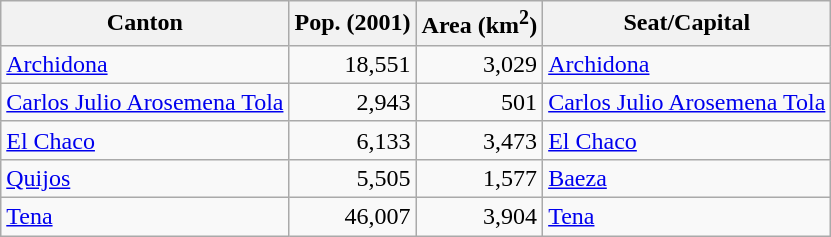<table class="wikitable sortable">
<tr>
<th>Canton</th>
<th>Pop. (2001)</th>
<th>Area (km<sup>2</sup>)</th>
<th>Seat/Capital</th>
</tr>
<tr>
<td><a href='#'>Archidona</a></td>
<td align=right>18,551</td>
<td align=right>3,029</td>
<td><a href='#'>Archidona</a></td>
</tr>
<tr>
<td><a href='#'>Carlos Julio Arosemena Tola</a></td>
<td align=right>2,943</td>
<td align=right>501</td>
<td><a href='#'>Carlos Julio Arosemena Tola</a></td>
</tr>
<tr>
<td><a href='#'>El Chaco</a></td>
<td align=right>6,133</td>
<td align=right>3,473</td>
<td><a href='#'>El Chaco</a></td>
</tr>
<tr>
<td><a href='#'>Quijos</a></td>
<td align=right>5,505</td>
<td align=right>1,577</td>
<td><a href='#'>Baeza</a></td>
</tr>
<tr>
<td><a href='#'>Tena</a></td>
<td align=right>46,007</td>
<td align=right>3,904</td>
<td><a href='#'>Tena</a></td>
</tr>
</table>
